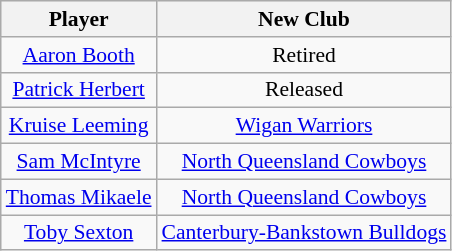<table class="wikitable sortable" style="text-align: center; font-size:90%">
<tr style="background:#efefef;">
<th>Player</th>
<th>New Club</th>
</tr>
<tr>
<td><a href='#'>Aaron Booth</a></td>
<td>Retired</td>
</tr>
<tr>
<td><a href='#'>Patrick Herbert</a></td>
<td>Released</td>
</tr>
<tr>
<td><a href='#'>Kruise Leeming</a></td>
<td> <a href='#'>Wigan Warriors</a></td>
</tr>
<tr>
<td><a href='#'>Sam McIntyre</a></td>
<td> <a href='#'>North Queensland Cowboys</a></td>
</tr>
<tr>
<td><a href='#'>Thomas Mikaele</a></td>
<td> <a href='#'>North Queensland Cowboys</a></td>
</tr>
<tr>
<td><a href='#'>Toby Sexton</a></td>
<td> <a href='#'>Canterbury-Bankstown Bulldogs</a></td>
</tr>
</table>
